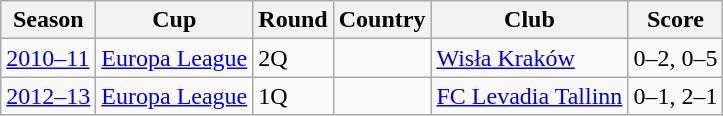<table class="wikitable">
<tr>
<th>Season</th>
<th>Cup</th>
<th>Round</th>
<th>Country</th>
<th>Club</th>
<th>Score</th>
</tr>
<tr>
<td><a href='#'>2010–11</a></td>
<td><a href='#'>Europa League</a></td>
<td>2Q</td>
<td></td>
<td><a href='#'>Wisła Kraków</a></td>
<td>0–2, 0–5</td>
</tr>
<tr>
<td><a href='#'>2012–13</a></td>
<td><a href='#'>Europa League</a></td>
<td>1Q</td>
<td></td>
<td><a href='#'>FC Levadia Tallinn</a></td>
<td>0–1, 2–1</td>
</tr>
</table>
